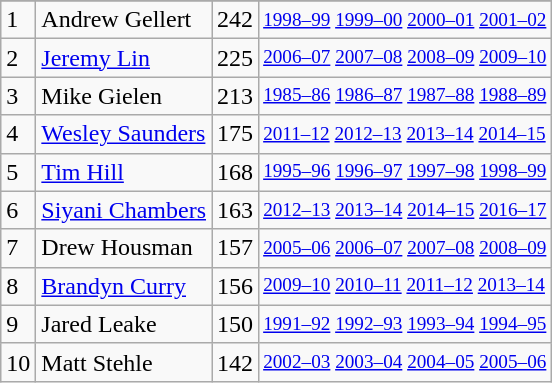<table class="wikitable">
<tr>
</tr>
<tr>
<td>1</td>
<td>Andrew Gellert</td>
<td>242</td>
<td style="font-size:80%;"><a href='#'>1998–99</a> <a href='#'>1999–00</a> <a href='#'>2000–01</a> <a href='#'>2001–02</a></td>
</tr>
<tr>
<td>2</td>
<td><a href='#'>Jeremy Lin</a></td>
<td>225</td>
<td style="font-size:80%;"><a href='#'>2006–07</a> <a href='#'>2007–08</a> <a href='#'>2008–09</a> <a href='#'>2009–10</a></td>
</tr>
<tr>
<td>3</td>
<td>Mike Gielen</td>
<td>213</td>
<td style="font-size:80%;"><a href='#'>1985–86</a> <a href='#'>1986–87</a> <a href='#'>1987–88</a> <a href='#'>1988–89</a></td>
</tr>
<tr>
<td>4</td>
<td><a href='#'>Wesley Saunders</a></td>
<td>175</td>
<td style="font-size:80%;"><a href='#'>2011–12</a> <a href='#'>2012–13</a> <a href='#'>2013–14</a> <a href='#'>2014–15</a></td>
</tr>
<tr>
<td>5</td>
<td><a href='#'>Tim Hill</a></td>
<td>168</td>
<td style="font-size:80%;"><a href='#'>1995–96</a> <a href='#'>1996–97</a> <a href='#'>1997–98</a> <a href='#'>1998–99</a></td>
</tr>
<tr>
<td>6</td>
<td><a href='#'>Siyani Chambers</a></td>
<td>163</td>
<td style="font-size:80%;"><a href='#'>2012–13</a> <a href='#'>2013–14</a> <a href='#'>2014–15</a> <a href='#'>2016–17</a></td>
</tr>
<tr>
<td>7</td>
<td>Drew Housman</td>
<td>157</td>
<td style="font-size:80%;"><a href='#'>2005–06</a> <a href='#'>2006–07</a> <a href='#'>2007–08</a> <a href='#'>2008–09</a></td>
</tr>
<tr>
<td>8</td>
<td><a href='#'>Brandyn Curry</a></td>
<td>156</td>
<td style="font-size:80%;"><a href='#'>2009–10</a> <a href='#'>2010–11</a> <a href='#'>2011–12</a> <a href='#'>2013–14</a></td>
</tr>
<tr>
<td>9</td>
<td>Jared Leake</td>
<td>150</td>
<td style="font-size:80%;"><a href='#'>1991–92</a> <a href='#'>1992–93</a> <a href='#'>1993–94</a> <a href='#'>1994–95</a></td>
</tr>
<tr>
<td>10</td>
<td>Matt Stehle</td>
<td>142</td>
<td style="font-size:80%;"><a href='#'>2002–03</a> <a href='#'>2003–04</a> <a href='#'>2004–05</a> <a href='#'>2005–06</a></td>
</tr>
</table>
